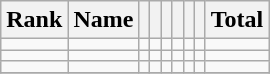<table class="wikitable sortable" style="text-align:center">
<tr>
<th>Rank</th>
<th>Name</th>
<th></th>
<th></th>
<th></th>
<th></th>
<th></th>
<th></th>
<th>Total</th>
</tr>
<tr>
<td></td>
<td align=left></td>
<td></td>
<td></td>
<td></td>
<td></td>
<td></td>
<td></td>
<td></td>
</tr>
<tr>
<td></td>
<td align=left></td>
<td></td>
<td></td>
<td></td>
<td></td>
<td></td>
<td></td>
<td></td>
</tr>
<tr>
<td></td>
<td align=left></td>
<td></td>
<td></td>
<td></td>
<td></td>
<td></td>
<td></td>
<td></td>
</tr>
<tr>
</tr>
</table>
